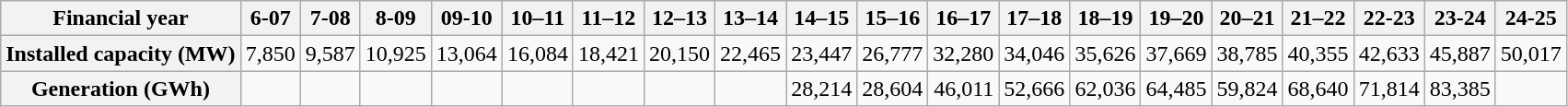<table class="wikitable" style="text-align:right; margin:left">
<tr>
<th>Financial year</th>
<th>6-07</th>
<th>7-08</th>
<th>8-09</th>
<th>09-10</th>
<th>10–11</th>
<th>11–12</th>
<th>12–13</th>
<th>13–14</th>
<th>14–15</th>
<th>15–16</th>
<th>16–17</th>
<th>17–18</th>
<th>18–19</th>
<th>19–20</th>
<th>20–21</th>
<th>21–22</th>
<th>22-23</th>
<th>23-24</th>
<th>24-25</th>
</tr>
<tr>
<th>Installed capacity (MW)</th>
<td>7,850</td>
<td>9,587</td>
<td>10,925</td>
<td>13,064</td>
<td>16,084</td>
<td>18,421</td>
<td>20,150</td>
<td>22,465</td>
<td>23,447</td>
<td>26,777</td>
<td>32,280</td>
<td>34,046</td>
<td>35,626</td>
<td>37,669</td>
<td>38,785</td>
<td>40,355</td>
<td>42,633</td>
<td>45,887</td>
<td>50,017</td>
</tr>
<tr>
<th>Generation (GWh)</th>
<td></td>
<td></td>
<td></td>
<td></td>
<td></td>
<td></td>
<td></td>
<td></td>
<td>28,214</td>
<td>28,604</td>
<td>46,011</td>
<td>52,666</td>
<td>62,036</td>
<td>64,485</td>
<td>59,824</td>
<td>68,640</td>
<td>71,814</td>
<td>83,385</td>
<td></td>
</tr>
</table>
